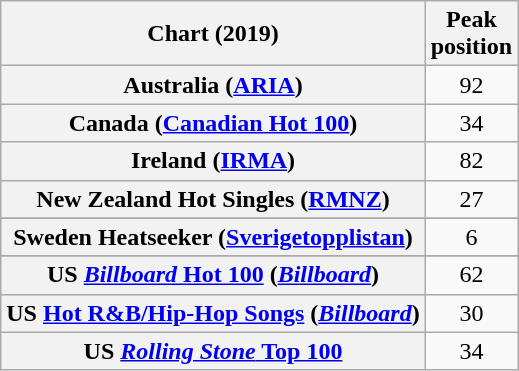<table class="wikitable sortable plainrowheaders" style="text-align:center">
<tr>
<th scope="col">Chart (2019)</th>
<th scope="col">Peak<br>position</th>
</tr>
<tr>
<th scope="row">Australia (<a href='#'>ARIA</a>)</th>
<td>92</td>
</tr>
<tr>
<th scope="row">Canada (<a href='#'>Canadian Hot 100</a>)</th>
<td>34</td>
</tr>
<tr>
<th scope="row">Ireland (<a href='#'>IRMA</a>)</th>
<td>82</td>
</tr>
<tr>
<th scope="row">New Zealand Hot Singles (<a href='#'>RMNZ</a>)</th>
<td>27</td>
</tr>
<tr>
</tr>
<tr>
<th scope="row">Sweden Heatseeker (<a href='#'>Sverigetopplistan</a>)</th>
<td>6</td>
</tr>
<tr>
</tr>
<tr>
<th scope="row">US <a href='#'><em>Billboard</em> Hot 100</a> (<em><a href='#'>Billboard</a></em>)</th>
<td>62</td>
</tr>
<tr>
<th scope="row">US <a href='#'>Hot R&B/Hip-Hop Songs</a> (<em><a href='#'>Billboard</a></em>)</th>
<td>30</td>
</tr>
<tr>
<th scope="row">US <a href='#'><em>Rolling Stone</em> Top 100</a></th>
<td>34</td>
</tr>
</table>
